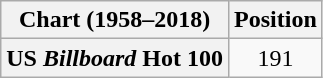<table class="wikitable plainrowheaders" style="text-align:center">
<tr>
<th>Chart (1958–2018)</th>
<th>Position</th>
</tr>
<tr>
<th scope="row">US <em>Billboard</em> Hot 100</th>
<td>191</td>
</tr>
</table>
